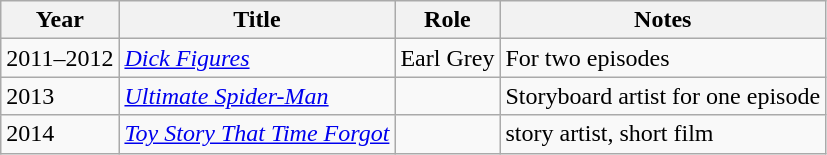<table class="wikitable sortable">
<tr>
<th>Year</th>
<th>Title</th>
<th>Role</th>
<th class="unsortable">Notes</th>
</tr>
<tr>
<td>2011–2012</td>
<td><em><a href='#'>Dick Figures</a></em></td>
<td>Earl Grey</td>
<td>For two episodes</td>
</tr>
<tr>
<td>2013</td>
<td><em><a href='#'>Ultimate Spider-Man</a></em></td>
<td></td>
<td>Storyboard artist for one episode</td>
</tr>
<tr>
<td>2014</td>
<td><em><a href='#'>Toy Story That Time Forgot</a></em></td>
<td></td>
<td>story artist, short film</td>
</tr>
</table>
